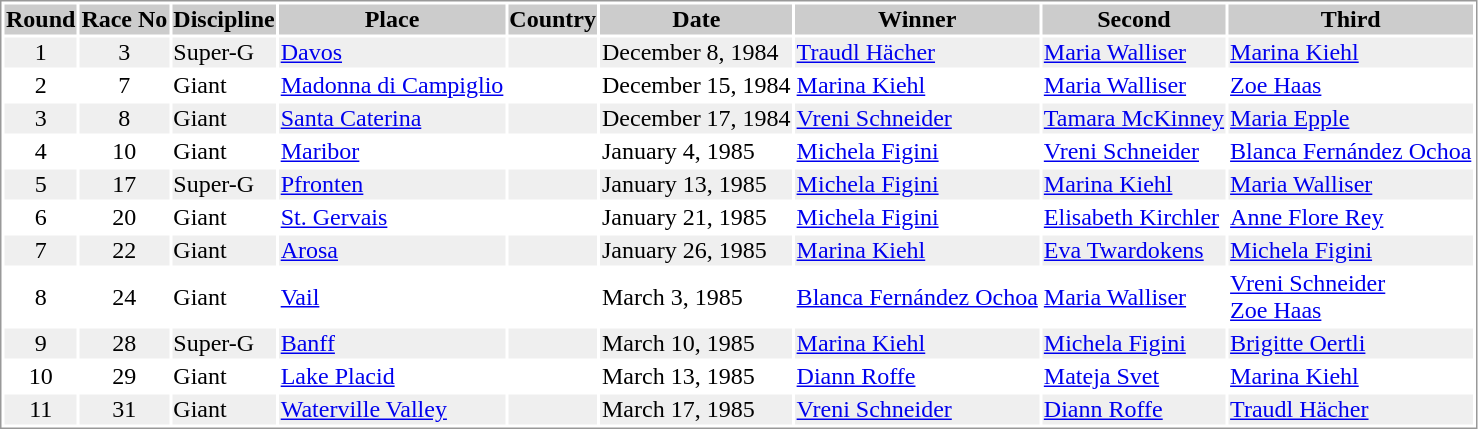<table border="0" style="border: 1px solid #999; background-color:#FFFFFF; text-align:center">
<tr align="center" bgcolor="#CCCCCC">
<th>Round</th>
<th>Race No</th>
<th>Discipline</th>
<th>Place</th>
<th>Country</th>
<th>Date</th>
<th>Winner</th>
<th>Second</th>
<th>Third</th>
</tr>
<tr bgcolor="#EFEFEF">
<td>1</td>
<td>3</td>
<td align="left">Super-G</td>
<td align="left"><a href='#'>Davos</a></td>
<td align="left"></td>
<td align="left">December 8, 1984</td>
<td align="left"> <a href='#'>Traudl Hächer</a></td>
<td align="left"> <a href='#'>Maria Walliser</a></td>
<td align="left"> <a href='#'>Marina Kiehl</a></td>
</tr>
<tr>
<td>2</td>
<td>7</td>
<td align="left">Giant</td>
<td align="left"><a href='#'>Madonna di Campiglio</a></td>
<td align="left"></td>
<td align="left">December 15, 1984</td>
<td align="left"> <a href='#'>Marina Kiehl</a></td>
<td align="left"> <a href='#'>Maria Walliser</a></td>
<td align="left"> <a href='#'>Zoe Haas</a></td>
</tr>
<tr bgcolor="#EFEFEF">
<td>3</td>
<td>8</td>
<td align="left">Giant</td>
<td align="left"><a href='#'>Santa Caterina</a></td>
<td align="left"></td>
<td align="left">December 17, 1984</td>
<td align="left"> <a href='#'>Vreni Schneider</a></td>
<td align="left"> <a href='#'>Tamara McKinney</a></td>
<td align="left"> <a href='#'>Maria Epple</a></td>
</tr>
<tr>
<td>4</td>
<td>10</td>
<td align="left">Giant</td>
<td align="left"><a href='#'>Maribor</a></td>
<td align="left"></td>
<td align="left">January 4, 1985</td>
<td align="left"> <a href='#'>Michela Figini</a></td>
<td align="left"> <a href='#'>Vreni Schneider</a></td>
<td align="left"> <a href='#'>Blanca Fernández Ochoa</a></td>
</tr>
<tr bgcolor="#EFEFEF">
<td>5</td>
<td>17</td>
<td align="left">Super-G</td>
<td align="left"><a href='#'>Pfronten</a></td>
<td align="left"></td>
<td align="left">January 13, 1985</td>
<td align="left"> <a href='#'>Michela Figini</a></td>
<td align="left"> <a href='#'>Marina Kiehl</a></td>
<td align="left"> <a href='#'>Maria Walliser</a></td>
</tr>
<tr>
<td>6</td>
<td>20</td>
<td align="left">Giant</td>
<td align="left"><a href='#'>St. Gervais</a></td>
<td align="left"></td>
<td align="left">January 21, 1985</td>
<td align="left"> <a href='#'>Michela Figini</a></td>
<td align="left"> <a href='#'>Elisabeth Kirchler</a></td>
<td align="left"> <a href='#'>Anne Flore Rey</a></td>
</tr>
<tr bgcolor="#EFEFEF">
<td>7</td>
<td>22</td>
<td align="left">Giant</td>
<td align="left"><a href='#'>Arosa</a></td>
<td align="left"></td>
<td align="left">January 26, 1985</td>
<td align="left"> <a href='#'>Marina Kiehl</a></td>
<td align="left"> <a href='#'>Eva Twardokens</a></td>
<td align="left"> <a href='#'>Michela Figini</a></td>
</tr>
<tr>
<td>8</td>
<td>24</td>
<td align="left">Giant</td>
<td align="left"><a href='#'>Vail</a></td>
<td align="left"></td>
<td align="left">March 3, 1985</td>
<td align="left"> <a href='#'>Blanca Fernández Ochoa</a></td>
<td align="left"> <a href='#'>Maria Walliser</a></td>
<td align="left"> <a href='#'>Vreni Schneider</a><br> <a href='#'>Zoe Haas</a></td>
</tr>
<tr bgcolor="#EFEFEF">
<td>9</td>
<td>28</td>
<td align="left">Super-G</td>
<td align="left"><a href='#'>Banff</a></td>
<td align="left"></td>
<td align="left">March 10, 1985</td>
<td align="left"> <a href='#'>Marina Kiehl</a></td>
<td align="left"> <a href='#'>Michela Figini</a></td>
<td align="left"> <a href='#'>Brigitte Oertli</a></td>
</tr>
<tr>
<td>10</td>
<td>29</td>
<td align="left">Giant</td>
<td align="left"><a href='#'>Lake Placid</a></td>
<td align="left"></td>
<td align="left">March 13, 1985</td>
<td align="left"> <a href='#'>Diann Roffe</a></td>
<td align="left"> <a href='#'>Mateja Svet</a></td>
<td align="left"> <a href='#'>Marina Kiehl</a></td>
</tr>
<tr bgcolor="#EFEFEF">
<td>11</td>
<td>31</td>
<td align="left">Giant</td>
<td align="left"><a href='#'>Waterville Valley</a></td>
<td align="left"></td>
<td align="left">March 17, 1985</td>
<td align="left"> <a href='#'>Vreni Schneider</a></td>
<td align="left"> <a href='#'>Diann Roffe</a></td>
<td align="left"> <a href='#'>Traudl Hächer</a></td>
</tr>
</table>
